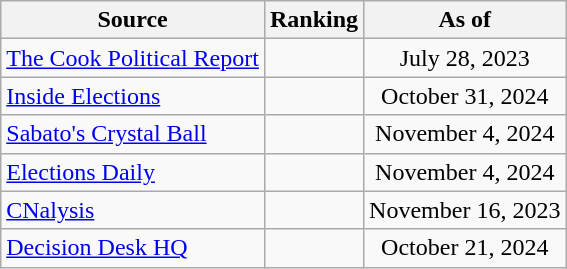<table class="wikitable" style="text-align:center">
<tr>
<th>Source</th>
<th>Ranking</th>
<th>As of</th>
</tr>
<tr>
<td align=left><a href='#'>The Cook Political Report</a></td>
<td></td>
<td>July 28, 2023</td>
</tr>
<tr>
<td align=left><a href='#'>Inside Elections</a></td>
<td></td>
<td>October 31, 2024</td>
</tr>
<tr>
<td align=left><a href='#'>Sabato's Crystal Ball</a></td>
<td></td>
<td>November 4, 2024</td>
</tr>
<tr>
<td align=left><a href='#'>Elections Daily</a></td>
<td></td>
<td>November 4, 2024</td>
</tr>
<tr>
<td align=left><a href='#'>CNalysis</a></td>
<td></td>
<td>November 16, 2023</td>
</tr>
<tr>
<td align=left><a href='#'>Decision Desk HQ</a></td>
<td></td>
<td>October 21, 2024</td>
</tr>
</table>
